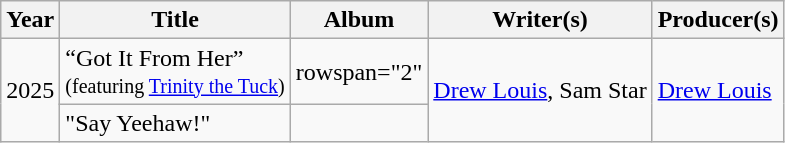<table class="wikitable">
<tr>
<th>Year</th>
<th>Title</th>
<th>Album</th>
<th>Writer(s)</th>
<th>Producer(s)</th>
</tr>
<tr>
<td rowspan="2">2025</td>
<td>“Got It From Her” <br><small>(featuring <a href='#'>Trinity the Tuck</a>)</small></td>
<td>rowspan="2" </td>
<td rowspan="2"><a href='#'>Drew Louis</a>, Sam Star</td>
<td rowspan="2"><a href='#'>Drew Louis</a></td>
</tr>
<tr>
<td>"Say Yeehaw!"</td>
</tr>
</table>
